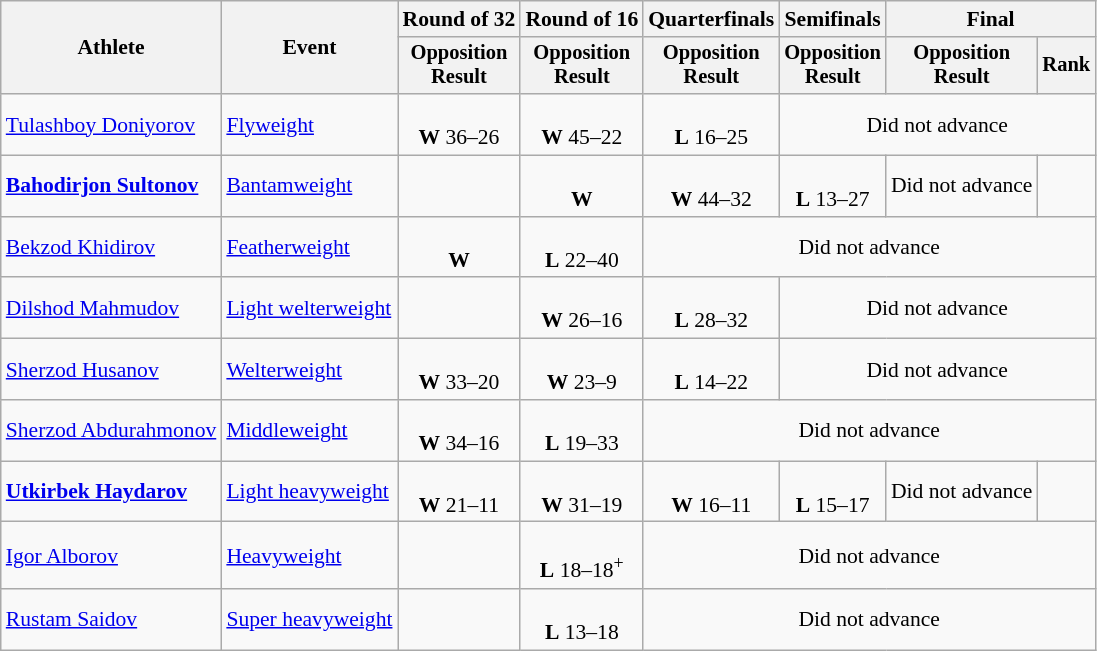<table class="wikitable" style="font-size:90%">
<tr>
<th rowspan="2">Athlete</th>
<th rowspan="2">Event</th>
<th>Round of 32</th>
<th>Round of 16</th>
<th>Quarterfinals</th>
<th>Semifinals</th>
<th colspan=2>Final</th>
</tr>
<tr style="font-size:95%">
<th>Opposition<br>Result</th>
<th>Opposition<br>Result</th>
<th>Opposition<br>Result</th>
<th>Opposition<br>Result</th>
<th>Opposition<br>Result</th>
<th>Rank</th>
</tr>
<tr align=center>
<td align=left><a href='#'>Tulashboy Doniyorov</a></td>
<td align=left><a href='#'>Flyweight</a></td>
<td><br><strong>W</strong> 36–26</td>
<td><br><strong>W</strong> 45–22</td>
<td><br><strong>L</strong> 16–25</td>
<td colspan=3>Did not advance</td>
</tr>
<tr align=center>
<td align=left><strong><a href='#'>Bahodirjon Sultonov</a></strong></td>
<td align=left><a href='#'>Bantamweight</a></td>
<td></td>
<td><br><strong>W</strong> </td>
<td><br><strong>W</strong> 44–32</td>
<td><br><strong>L</strong> 13–27</td>
<td>Did not advance</td>
<td></td>
</tr>
<tr align=center>
<td align=left><a href='#'>Bekzod Khidirov</a></td>
<td align=left><a href='#'>Featherweight</a></td>
<td><br><strong>W</strong> </td>
<td><br><strong>L</strong> 22–40</td>
<td colspan=4>Did not advance</td>
</tr>
<tr align=center>
<td align=left><a href='#'>Dilshod Mahmudov</a></td>
<td align=left><a href='#'>Light welterweight</a></td>
<td></td>
<td><br><strong>W</strong> 26–16</td>
<td><br><strong>L</strong> 28–32</td>
<td colspan=3>Did not advance</td>
</tr>
<tr align=center>
<td align=left><a href='#'>Sherzod Husanov</a></td>
<td align=left><a href='#'>Welterweight</a></td>
<td><br><strong>W</strong> 33–20</td>
<td><br><strong>W</strong> 23–9</td>
<td><br><strong>L</strong> 14–22</td>
<td colspan=3>Did not advance</td>
</tr>
<tr align=center>
<td align=left><a href='#'>Sherzod Abdurahmonov</a></td>
<td align=left><a href='#'>Middleweight</a></td>
<td><br><strong>W</strong> 34–16</td>
<td><br><strong>L</strong> 19–33</td>
<td colspan=4>Did not advance</td>
</tr>
<tr align=center>
<td align=left><strong><a href='#'>Utkirbek Haydarov</a></strong></td>
<td align=left><a href='#'>Light heavyweight</a></td>
<td><br><strong>W</strong> 21–11</td>
<td><br><strong>W</strong> 31–19</td>
<td><br><strong>W</strong> 16–11</td>
<td><br><strong>L</strong> 15–17</td>
<td>Did not advance</td>
<td></td>
</tr>
<tr align=center>
<td align=left><a href='#'>Igor Alborov</a></td>
<td align=left><a href='#'>Heavyweight</a></td>
<td></td>
<td><br><strong>L</strong> 18–18<sup>+</sup></td>
<td colspan=5>Did not advance</td>
</tr>
<tr align=center>
<td align=left><a href='#'>Rustam Saidov</a></td>
<td align=left><a href='#'>Super heavyweight</a></td>
<td></td>
<td><br><strong>L</strong> 13–18</td>
<td colspan=4>Did not advance</td>
</tr>
</table>
